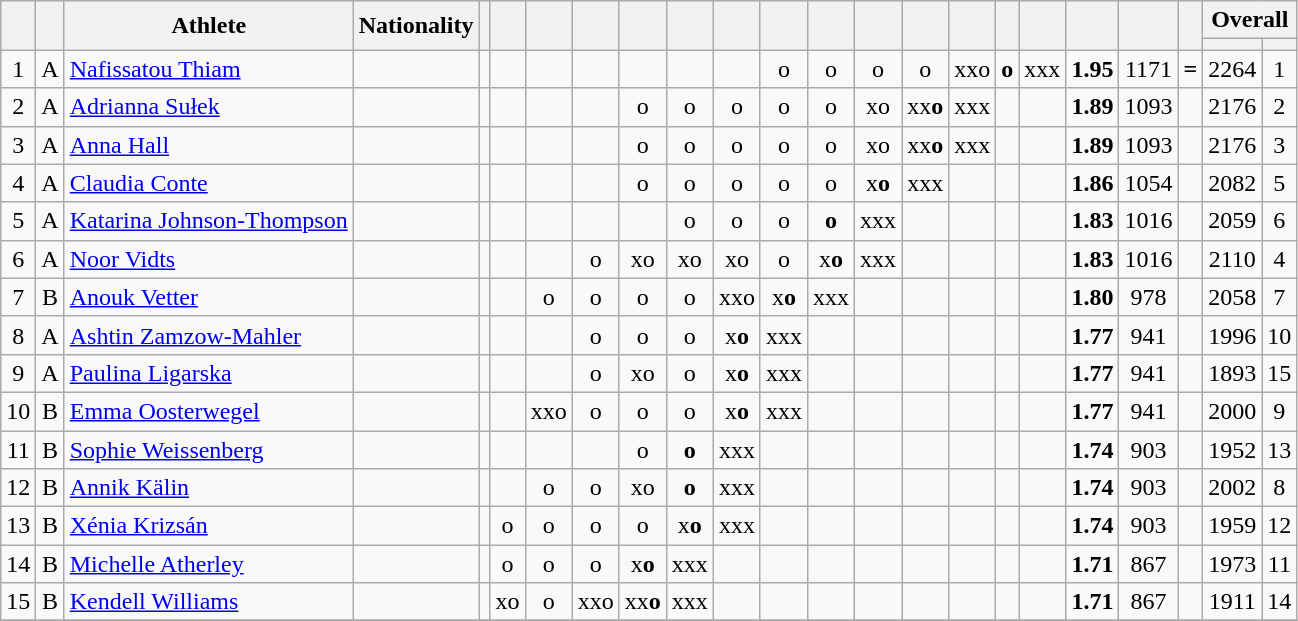<table class="wikitable sortable sort-under" style="text-align:center">
<tr>
<th rowspan=2></th>
<th rowspan=2></th>
<th rowspan=2>Athlete</th>
<th rowspan=2>Nationality</th>
<th rowspan=2></th>
<th rowspan=2></th>
<th rowspan=2></th>
<th rowspan=2></th>
<th rowspan=2></th>
<th rowspan=2></th>
<th rowspan=2></th>
<th rowspan=2></th>
<th rowspan=2></th>
<th rowspan=2></th>
<th rowspan=2></th>
<th rowspan=2></th>
<th rowspan=2></th>
<th rowspan=2></th>
<th rowspan=2></th>
<th rowspan=2></th>
<th rowspan=2></th>
<th colspan=2>Overall</th>
</tr>
<tr>
<th></th>
<th></th>
</tr>
<tr>
<td>1</td>
<td>A</td>
<td align=left><a href='#'>Nafissatou Thiam</a></td>
<td align=left></td>
<td></td>
<td></td>
<td></td>
<td></td>
<td></td>
<td></td>
<td></td>
<td>o</td>
<td>o</td>
<td>o</td>
<td>o</td>
<td>xxo</td>
<td><strong>o</strong></td>
<td>xxx</td>
<td><strong>1.95</strong></td>
<td>1171</td>
<td><strong>=</strong></td>
<td>2264</td>
<td>1</td>
</tr>
<tr>
<td>2</td>
<td>A</td>
<td align=left><a href='#'>Adrianna Sułek</a></td>
<td align=left></td>
<td></td>
<td></td>
<td></td>
<td></td>
<td>o</td>
<td>o</td>
<td>o</td>
<td>o</td>
<td>o</td>
<td>xo</td>
<td>xx<strong>o</strong></td>
<td>xxx</td>
<td></td>
<td></td>
<td><strong>1.89</strong></td>
<td>1093</td>
<td></td>
<td>2176</td>
<td>2</td>
</tr>
<tr>
<td>3</td>
<td>A</td>
<td align=left><a href='#'>Anna Hall</a></td>
<td align=left></td>
<td></td>
<td></td>
<td></td>
<td></td>
<td>o</td>
<td>o</td>
<td>o</td>
<td>o</td>
<td>o</td>
<td>xo</td>
<td>xx<strong>o</strong></td>
<td>xxx</td>
<td></td>
<td></td>
<td><strong>1.89</strong></td>
<td>1093</td>
<td></td>
<td>2176</td>
<td>3</td>
</tr>
<tr>
<td>4</td>
<td>A</td>
<td align=left><a href='#'>Claudia Conte</a></td>
<td align=left></td>
<td></td>
<td></td>
<td></td>
<td></td>
<td>o</td>
<td>o</td>
<td>o</td>
<td>o</td>
<td>o</td>
<td>x<strong>o</strong></td>
<td>xxx</td>
<td></td>
<td></td>
<td></td>
<td><strong>1.86</strong></td>
<td>1054</td>
<td></td>
<td>2082</td>
<td>5</td>
</tr>
<tr>
<td>5</td>
<td>A</td>
<td align=left><a href='#'>Katarina Johnson-Thompson</a></td>
<td align=left></td>
<td></td>
<td></td>
<td></td>
<td></td>
<td></td>
<td>o</td>
<td>o</td>
<td>o</td>
<td><strong>o</strong></td>
<td>xxx</td>
<td></td>
<td></td>
<td></td>
<td></td>
<td><strong>1.83</strong></td>
<td>1016</td>
<td></td>
<td>2059</td>
<td>6</td>
</tr>
<tr>
<td>6</td>
<td>A</td>
<td align=left><a href='#'>Noor Vidts</a></td>
<td align=left></td>
<td></td>
<td></td>
<td></td>
<td>o</td>
<td>xo</td>
<td>xo</td>
<td>xo</td>
<td>o</td>
<td>x<strong>o</strong></td>
<td>xxx</td>
<td></td>
<td></td>
<td></td>
<td></td>
<td><strong>1.83</strong></td>
<td>1016</td>
<td></td>
<td>2110</td>
<td>4</td>
</tr>
<tr>
<td>7</td>
<td>B</td>
<td align=left><a href='#'>Anouk Vetter</a></td>
<td align=left></td>
<td></td>
<td></td>
<td>o</td>
<td>o</td>
<td>o</td>
<td>o</td>
<td>xxo</td>
<td>x<strong>o</strong></td>
<td>xxx</td>
<td></td>
<td></td>
<td></td>
<td></td>
<td></td>
<td><strong>1.80</strong></td>
<td>978</td>
<td></td>
<td>2058</td>
<td>7</td>
</tr>
<tr>
<td>8</td>
<td>A</td>
<td align=left><a href='#'>Ashtin Zamzow-Mahler</a></td>
<td align=left></td>
<td></td>
<td></td>
<td></td>
<td>o</td>
<td>o</td>
<td>o</td>
<td>x<strong>o</strong></td>
<td>xxx</td>
<td></td>
<td></td>
<td></td>
<td></td>
<td></td>
<td></td>
<td><strong>1.77</strong></td>
<td>941</td>
<td></td>
<td>1996</td>
<td>10</td>
</tr>
<tr>
<td>9</td>
<td>A</td>
<td align=left><a href='#'>Paulina Ligarska</a></td>
<td align=left></td>
<td></td>
<td></td>
<td></td>
<td>o</td>
<td>xo</td>
<td>o</td>
<td>x<strong>o</strong></td>
<td>xxx</td>
<td></td>
<td></td>
<td></td>
<td></td>
<td></td>
<td></td>
<td><strong>1.77</strong></td>
<td>941</td>
<td></td>
<td>1893</td>
<td>15</td>
</tr>
<tr>
<td>10</td>
<td>B</td>
<td align=left><a href='#'>Emma Oosterwegel</a></td>
<td align=left></td>
<td></td>
<td></td>
<td>xxo</td>
<td>o</td>
<td>o</td>
<td>o</td>
<td>x<strong>o</strong></td>
<td>xxx</td>
<td></td>
<td></td>
<td></td>
<td></td>
<td></td>
<td></td>
<td><strong>1.77</strong></td>
<td>941</td>
<td></td>
<td>2000</td>
<td>9</td>
</tr>
<tr>
<td>11</td>
<td>B</td>
<td align=left><a href='#'>Sophie Weissenberg</a></td>
<td align=left></td>
<td></td>
<td></td>
<td></td>
<td></td>
<td>o</td>
<td><strong>o</strong></td>
<td>xxx</td>
<td></td>
<td></td>
<td></td>
<td></td>
<td></td>
<td></td>
<td></td>
<td><strong>1.74</strong></td>
<td>903</td>
<td></td>
<td>1952</td>
<td>13</td>
</tr>
<tr>
<td>12</td>
<td>B</td>
<td align=left><a href='#'>Annik Kälin</a></td>
<td align=left></td>
<td></td>
<td></td>
<td>o</td>
<td>o</td>
<td>xo</td>
<td><strong>o</strong></td>
<td>xxx</td>
<td></td>
<td></td>
<td></td>
<td></td>
<td></td>
<td></td>
<td></td>
<td><strong>1.74</strong></td>
<td>903</td>
<td></td>
<td>2002</td>
<td>8</td>
</tr>
<tr>
<td>13</td>
<td>B</td>
<td align=left><a href='#'>Xénia Krizsán</a></td>
<td align=left></td>
<td></td>
<td>o</td>
<td>o</td>
<td>o</td>
<td>o</td>
<td>x<strong>o</strong></td>
<td>xxx</td>
<td></td>
<td></td>
<td></td>
<td></td>
<td></td>
<td></td>
<td></td>
<td><strong>1.74</strong></td>
<td>903</td>
<td></td>
<td>1959</td>
<td>12</td>
</tr>
<tr>
<td>14</td>
<td>B</td>
<td align=left><a href='#'>Michelle Atherley</a></td>
<td align=left></td>
<td></td>
<td>o</td>
<td>o</td>
<td>o</td>
<td>x<strong>o</strong></td>
<td>xxx</td>
<td></td>
<td></td>
<td></td>
<td></td>
<td></td>
<td></td>
<td></td>
<td></td>
<td><strong>1.71</strong></td>
<td>867</td>
<td></td>
<td>1973</td>
<td>11</td>
</tr>
<tr>
<td>15</td>
<td>B</td>
<td align=left><a href='#'>Kendell Williams</a></td>
<td align=left></td>
<td></td>
<td>xo</td>
<td>o</td>
<td>xxo</td>
<td>xx<strong>o</strong></td>
<td>xxx</td>
<td></td>
<td></td>
<td></td>
<td></td>
<td></td>
<td></td>
<td></td>
<td></td>
<td><strong>1.71</strong></td>
<td>867</td>
<td></td>
<td>1911</td>
<td>14</td>
</tr>
<tr>
</tr>
</table>
